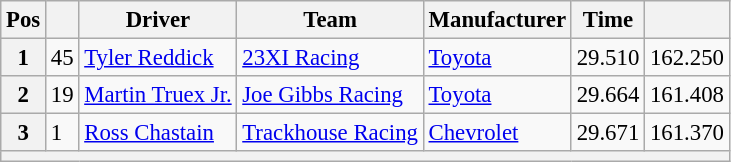<table class="wikitable" style="font-size:95%">
<tr>
<th>Pos</th>
<th></th>
<th>Driver</th>
<th>Team</th>
<th>Manufacturer</th>
<th>Time</th>
<th></th>
</tr>
<tr>
<th>1</th>
<td>45</td>
<td><a href='#'>Tyler Reddick</a></td>
<td><a href='#'>23XI Racing</a></td>
<td><a href='#'>Toyota</a></td>
<td>29.510</td>
<td>162.250</td>
</tr>
<tr>
<th>2</th>
<td>19</td>
<td><a href='#'>Martin Truex Jr.</a></td>
<td><a href='#'>Joe Gibbs Racing</a></td>
<td><a href='#'>Toyota</a></td>
<td>29.664</td>
<td>161.408</td>
</tr>
<tr>
<th>3</th>
<td>1</td>
<td><a href='#'>Ross Chastain</a></td>
<td><a href='#'>Trackhouse Racing</a></td>
<td><a href='#'>Chevrolet</a></td>
<td>29.671</td>
<td>161.370</td>
</tr>
<tr>
<th colspan="7"></th>
</tr>
</table>
